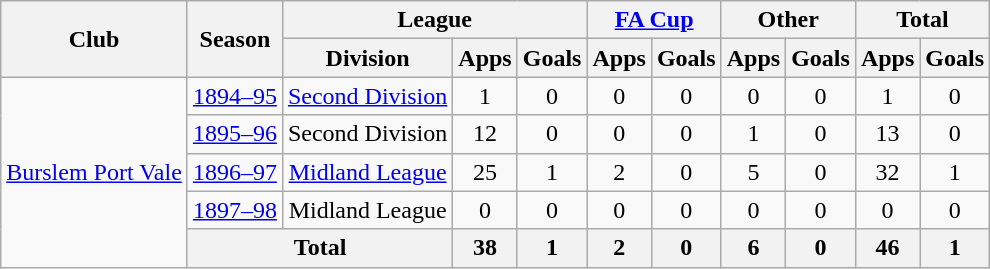<table class="wikitable" style="text-align:center">
<tr>
<th rowspan="2">Club</th>
<th rowspan="2">Season</th>
<th colspan="3">League</th>
<th colspan="2"><a href='#'>FA Cup</a></th>
<th colspan="2">Other</th>
<th colspan="2">Total</th>
</tr>
<tr>
<th>Division</th>
<th>Apps</th>
<th>Goals</th>
<th>Apps</th>
<th>Goals</th>
<th>Apps</th>
<th>Goals</th>
<th>Apps</th>
<th>Goals</th>
</tr>
<tr>
<td rowspan="5"><a href='#'>Burslem Port Vale</a></td>
<td><a href='#'>1894–95</a></td>
<td><a href='#'>Second Division</a></td>
<td>1</td>
<td>0</td>
<td>0</td>
<td>0</td>
<td>0</td>
<td>0</td>
<td>1</td>
<td>0</td>
</tr>
<tr>
<td><a href='#'>1895–96</a></td>
<td>Second Division</td>
<td>12</td>
<td>0</td>
<td>0</td>
<td>0</td>
<td>1</td>
<td>0</td>
<td>13</td>
<td>0</td>
</tr>
<tr>
<td><a href='#'>1896–97</a></td>
<td><a href='#'>Midland League</a></td>
<td>25</td>
<td>1</td>
<td>2</td>
<td>0</td>
<td>5</td>
<td>0</td>
<td>32</td>
<td>1</td>
</tr>
<tr>
<td><a href='#'>1897–98</a></td>
<td>Midland League</td>
<td>0</td>
<td>0</td>
<td>0</td>
<td>0</td>
<td>0</td>
<td>0</td>
<td>0</td>
<td>0</td>
</tr>
<tr>
<th colspan="2">Total</th>
<th>38</th>
<th>1</th>
<th>2</th>
<th>0</th>
<th>6</th>
<th>0</th>
<th>46</th>
<th>1</th>
</tr>
</table>
